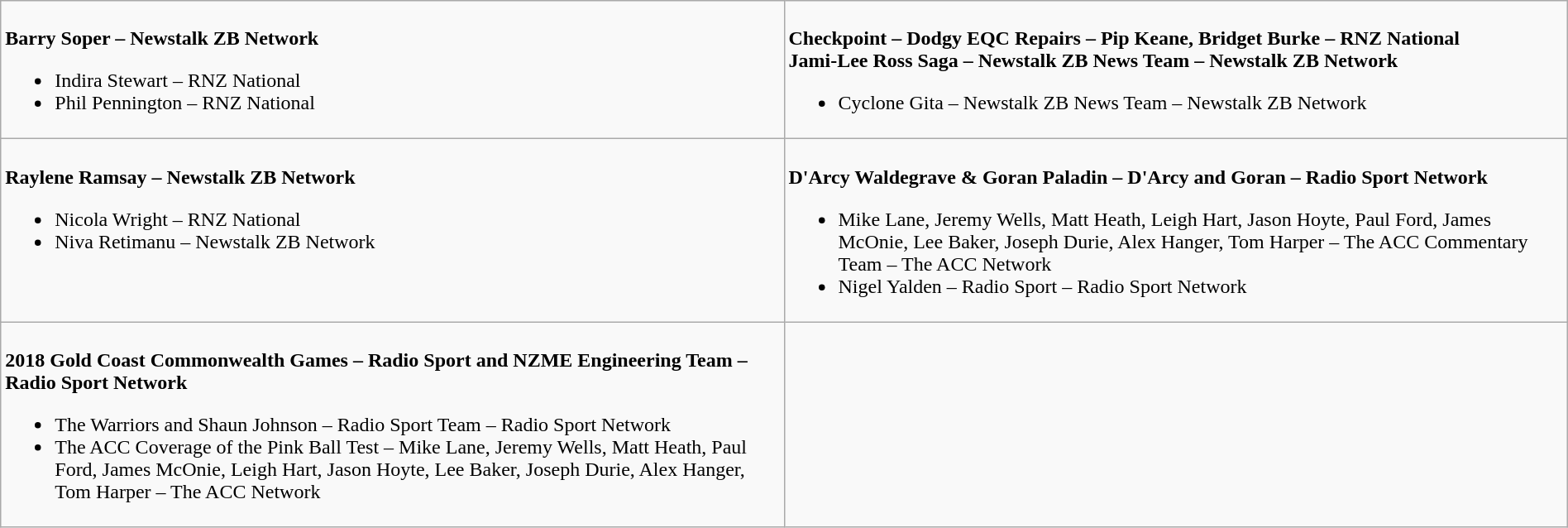<table class=wikitable width="100%">
<tr>
<td valign="top" width="50%"><br>
<strong>Barry Soper – Newstalk ZB Network</strong><ul><li>Indira Stewart – RNZ National</li><li>Phil Pennington – RNZ National</li></ul></td>
<td valign="top" width="50%"><br>
<strong>Checkpoint – Dodgy EQC Repairs – Pip Keane, Bridget Burke – RNZ National</strong><br><strong>Jami-Lee Ross Saga – Newstalk ZB News Team – Newstalk ZB Network</strong><ul><li>Cyclone Gita – Newstalk ZB News Team – Newstalk ZB Network</li></ul></td>
</tr>
<tr>
<td valign="top"  width="50%"><br>
<strong>Raylene Ramsay – Newstalk ZB Network</strong><ul><li>Nicola Wright – RNZ National</li><li>Niva Retimanu – Newstalk ZB Network</li></ul></td>
<td valign="top"  width="50%"><br>
<strong>D'Arcy Waldegrave & Goran Paladin – D'Arcy and Goran – Radio Sport Network</strong><ul><li>Mike Lane, Jeremy Wells, Matt Heath, Leigh Hart, Jason Hoyte, Paul Ford, James McOnie, Lee Baker, Joseph Durie, Alex Hanger, Tom Harper – The ACC Commentary Team – The ACC Network</li><li>Nigel Yalden – Radio Sport – Radio Sport Network</li></ul></td>
</tr>
<tr>
<td valign="top"  width="50%"><br>
<strong>2018 Gold Coast Commonwealth Games – Radio Sport and NZME Engineering Team – Radio Sport Network</strong><ul><li>The Warriors and Shaun Johnson – Radio Sport Team – Radio Sport Network</li><li>The ACC Coverage of the Pink Ball Test – Mike Lane, Jeremy Wells, Matt Heath, Paul Ford, James McOnie, Leigh Hart, Jason Hoyte, Lee Baker, Joseph Durie, Alex Hanger, Tom Harper – The ACC Network</li></ul></td>
<td valign="top"  width="50%"></td>
</tr>
</table>
